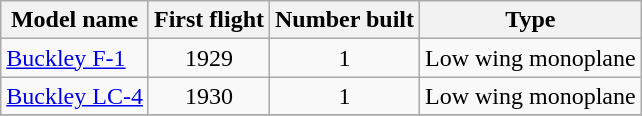<table class="wikitable sortable">
<tr>
<th>Model name</th>
<th>First flight</th>
<th>Number built</th>
<th>Type</th>
</tr>
<tr>
<td align=left><a href='#'>Buckley F-1</a></td>
<td align=center>1929</td>
<td align=center>1</td>
<td align=left>Low wing monoplane</td>
</tr>
<tr>
<td align=left><a href='#'>Buckley LC-4</a></td>
<td align=center>1930</td>
<td align=center>1</td>
<td align=left>Low wing monoplane</td>
</tr>
<tr>
</tr>
</table>
